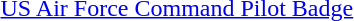<table>
<tr>
<td></td>
<td><a href='#'>US Air Force Command Pilot Badge</a></td>
</tr>
</table>
